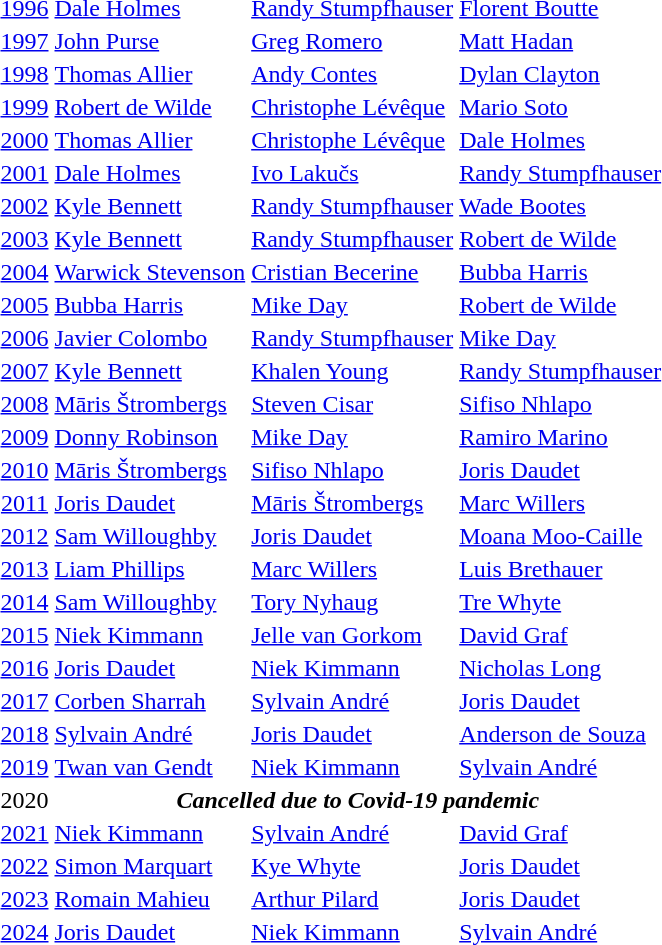<table>
<tr>
<td align="center"><a href='#'>1996</a></td>
<td><a href='#'>Dale Holmes</a><br><em></em></td>
<td><a href='#'>Randy Stumpfhauser</a><br><em></em></td>
<td><a href='#'>Florent Boutte</a><br><em></em></td>
</tr>
<tr>
<td align="center"><a href='#'>1997</a></td>
<td><a href='#'>John Purse</a><br><em></em></td>
<td><a href='#'>Greg Romero</a><br><em></em></td>
<td><a href='#'>Matt Hadan</a><br><em></em></td>
</tr>
<tr>
<td align="center"><a href='#'>1998</a></td>
<td><a href='#'>Thomas Allier</a><br><em></em></td>
<td><a href='#'>Andy Contes</a><br><em></em></td>
<td><a href='#'>Dylan Clayton</a><br><em></em></td>
</tr>
<tr>
<td align="center"><a href='#'>1999</a></td>
<td><a href='#'>Robert de Wilde</a><br><em></em></td>
<td><a href='#'>Christophe Lévêque</a><br><em></em></td>
<td><a href='#'>Mario Soto</a><br><em></em></td>
</tr>
<tr>
<td align="center"><a href='#'>2000</a></td>
<td><a href='#'>Thomas Allier</a><br><em></em></td>
<td><a href='#'>Christophe Lévêque</a><br><em></em></td>
<td><a href='#'>Dale Holmes</a><br><em></em></td>
</tr>
<tr>
<td align="center"><a href='#'>2001</a></td>
<td><a href='#'>Dale Holmes</a><br><em></em></td>
<td><a href='#'>Ivo Lakučs</a><br><em></em></td>
<td><a href='#'>Randy Stumpfhauser</a><br><em></em></td>
</tr>
<tr>
<td align="center"><a href='#'>2002</a></td>
<td><a href='#'>Kyle Bennett</a><br><em></em></td>
<td><a href='#'>Randy Stumpfhauser</a><br><em></em></td>
<td><a href='#'>Wade Bootes</a><br><em></em></td>
</tr>
<tr>
<td align="center"><a href='#'>2003</a></td>
<td><a href='#'>Kyle Bennett</a><br><em></em></td>
<td><a href='#'>Randy Stumpfhauser</a><br><em></em></td>
<td><a href='#'>Robert de Wilde</a><br><em></em></td>
</tr>
<tr>
<td align="center"><a href='#'>2004</a></td>
<td><a href='#'>Warwick Stevenson</a><br><em></em></td>
<td><a href='#'>Cristian Becerine</a><br><em></em></td>
<td><a href='#'>Bubba Harris</a><br><em></em></td>
</tr>
<tr>
<td align="center"><a href='#'>2005</a></td>
<td><a href='#'>Bubba Harris</a><br><em></em></td>
<td><a href='#'>Mike Day</a><br><em></em></td>
<td><a href='#'>Robert de Wilde</a><br><em></em></td>
</tr>
<tr>
<td align="center"><a href='#'>2006</a></td>
<td><a href='#'>Javier Colombo</a><br><em></em></td>
<td><a href='#'>Randy Stumpfhauser</a><br><em></em></td>
<td><a href='#'>Mike Day</a><br><em></em></td>
</tr>
<tr>
<td align="center"><a href='#'>2007</a></td>
<td><a href='#'>Kyle Bennett</a><br><em></em></td>
<td><a href='#'>Khalen Young</a><br><em></em></td>
<td><a href='#'>Randy Stumpfhauser</a><br><em></em></td>
</tr>
<tr>
<td align="center"><a href='#'>2008</a></td>
<td><a href='#'>Māris Štrombergs</a><br><em></em></td>
<td><a href='#'>Steven Cisar</a><br><em></em></td>
<td><a href='#'>Sifiso Nhlapo</a><br><em></em></td>
</tr>
<tr>
<td align="center"><a href='#'>2009</a></td>
<td><a href='#'>Donny Robinson</a><br><em></em></td>
<td><a href='#'>Mike Day</a><br><em></em></td>
<td><a href='#'>Ramiro Marino</a><br><em></em></td>
</tr>
<tr>
<td align="center"><a href='#'>2010</a></td>
<td><a href='#'>Māris Štrombergs</a><br><em></em></td>
<td><a href='#'>Sifiso Nhlapo</a><br><em></em></td>
<td><a href='#'>Joris Daudet</a><br><em></em></td>
</tr>
<tr>
<td align="center"><a href='#'>2011</a></td>
<td><a href='#'>Joris Daudet</a><br><em></em></td>
<td><a href='#'>Māris Štrombergs</a><br><em></em></td>
<td><a href='#'>Marc Willers</a><br><em></em></td>
</tr>
<tr>
<td align="center"><a href='#'>2012</a></td>
<td><a href='#'>Sam Willoughby</a><br><em></em></td>
<td><a href='#'>Joris Daudet</a><br><em></em></td>
<td><a href='#'>Moana Moo-Caille</a><br> <em></em></td>
</tr>
<tr>
<td align="center"><a href='#'>2013</a></td>
<td><a href='#'>Liam Phillips</a><br><em></em></td>
<td><a href='#'>Marc Willers</a><br><em></em></td>
<td><a href='#'>Luis Brethauer</a><br> <em></em></td>
</tr>
<tr>
<td align="center"><a href='#'>2014</a></td>
<td><a href='#'>Sam Willoughby</a><br><em></em></td>
<td><a href='#'>Tory Nyhaug</a><br><em></em></td>
<td><a href='#'>Tre Whyte</a><br> <em></em></td>
</tr>
<tr>
<td align="center"><a href='#'>2015</a></td>
<td><a href='#'>Niek Kimmann</a><br><em></em></td>
<td><a href='#'>Jelle van Gorkom</a><br><em></em></td>
<td><a href='#'>David Graf</a><br> <em></em></td>
</tr>
<tr>
<td align="center"><a href='#'>2016</a></td>
<td><a href='#'>Joris Daudet</a><br><em></em></td>
<td><a href='#'>Niek Kimmann</a><br><em></em></td>
<td><a href='#'>Nicholas Long</a><br> <em></em></td>
</tr>
<tr>
<td align="center"><a href='#'>2017</a></td>
<td><a href='#'>Corben Sharrah</a><br><em></em></td>
<td><a href='#'>Sylvain André</a><br><em></em></td>
<td><a href='#'>Joris Daudet</a><br> <em></em></td>
</tr>
<tr>
<td align="center"><a href='#'>2018</a></td>
<td><a href='#'>Sylvain André</a><br><em></em></td>
<td><a href='#'>Joris Daudet</a><br> <em></em></td>
<td><a href='#'>Anderson de Souza</a><br><em></em></td>
</tr>
<tr>
<td align="center"><a href='#'>2019</a></td>
<td><a href='#'>Twan van Gendt</a><br><em></em></td>
<td><a href='#'>Niek Kimmann</a><br> <em></em></td>
<td><a href='#'>Sylvain André</a><br><em></em></td>
</tr>
<tr>
<td align="center">2020</td>
<th colspan=3><em>Cancelled due to Covid-19 pandemic</em></th>
</tr>
<tr>
<td align="center"><a href='#'>2021</a></td>
<td><a href='#'>Niek Kimmann</a><br><em></em></td>
<td><a href='#'>Sylvain André</a> <br><em></em></td>
<td><a href='#'>David Graf</a> <br><em></em></td>
</tr>
<tr>
<td align="center"><a href='#'>2022</a></td>
<td><a href='#'>Simon Marquart</a><br><em></em></td>
<td><a href='#'>Kye Whyte</a> <br><em></em></td>
<td><a href='#'>Joris Daudet</a> <br><em></em></td>
</tr>
<tr>
<td align="center"><a href='#'>2023</a></td>
<td><a href='#'>Romain Mahieu</a><br><em></em></td>
<td><a href='#'>Arthur Pilard</a> <br><em></em></td>
<td><a href='#'>Joris Daudet</a> <br><em></em></td>
</tr>
<tr>
<td align="center"><a href='#'>2024</a></td>
<td><a href='#'>Joris Daudet</a><br><em></em></td>
<td><a href='#'>Niek Kimmann</a> <br><em></em></td>
<td><a href='#'>Sylvain André</a> <br><em></em></td>
</tr>
</table>
